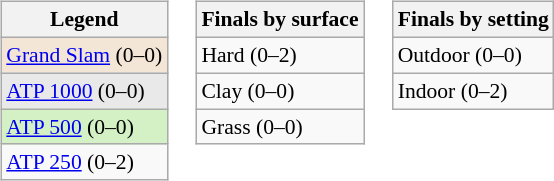<table>
<tr valign="top">
<td><br><table class="wikitable" style=font-size:90%>
<tr>
<th>Legend</th>
</tr>
<tr style="background:#f3e6d7;">
<td><a href='#'>Grand Slam</a> (0–0)</td>
</tr>
<tr style="background:#e9e9e9;">
<td><a href='#'>ATP 1000</a> (0–0)</td>
</tr>
<tr style="background:#d4f1c5;">
<td><a href='#'>ATP 500</a> (0–0)</td>
</tr>
<tr>
<td><a href='#'>ATP 250</a> (0–2)</td>
</tr>
</table>
</td>
<td><br><table class="wikitable" style=font-size:90%>
<tr>
<th>Finals by surface</th>
</tr>
<tr>
<td>Hard (0–2)</td>
</tr>
<tr>
<td>Clay (0–0)</td>
</tr>
<tr>
<td>Grass (0–0)</td>
</tr>
</table>
</td>
<td><br><table class="wikitable" style=font-size:90%>
<tr>
<th>Finals by setting</th>
</tr>
<tr>
<td>Outdoor (0–0)</td>
</tr>
<tr>
<td>Indoor (0–2)</td>
</tr>
</table>
</td>
</tr>
</table>
